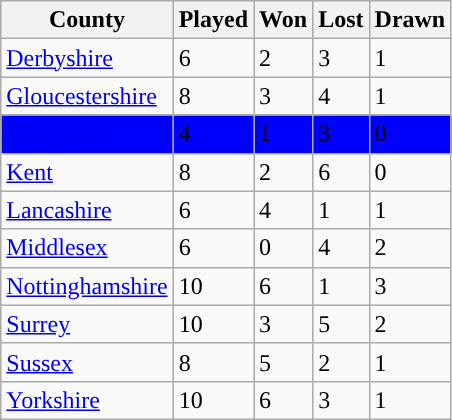<table class="wikitable sortable">
<tr>
<th>County</th>
<th>Played</th>
<th>Won</th>
<th>Lost</th>
<th>Drawn</th>
</tr>
<tr>
<td><a href='#'>Derbyshire</a></td>
<td>6</td>
<td>2</td>
<td>3</td>
<td>1</td>
</tr>
<tr>
<td><a href='#'>Gloucestershire</a></td>
<td>8</td>
<td>3</td>
<td>4</td>
<td>1</td>
</tr>
<tr style="background:blue">
<td><a href='#'>Hampshire</a></td>
<td>4</td>
<td>1</td>
<td>3</td>
<td>0</td>
</tr>
<tr>
<td><a href='#'>Kent</a></td>
<td>8</td>
<td>2</td>
<td>6</td>
<td>0</td>
</tr>
<tr>
<td><a href='#'>Lancashire</a></td>
<td>6</td>
<td>4</td>
<td>1</td>
<td>1</td>
</tr>
<tr>
<td><a href='#'>Middlesex</a></td>
<td>6</td>
<td>0</td>
<td>4</td>
<td>2</td>
</tr>
<tr>
<td><a href='#'>Nottinghamshire</a></td>
<td>10</td>
<td>6</td>
<td>1</td>
<td>3</td>
</tr>
<tr>
<td><a href='#'>Surrey</a></td>
<td>10</td>
<td>3</td>
<td>5</td>
<td>2</td>
</tr>
<tr>
<td><a href='#'>Sussex</a></td>
<td>8</td>
<td>5</td>
<td>2</td>
<td>1</td>
</tr>
<tr>
<td><a href='#'>Yorkshire</a></td>
<td>10</td>
<td>6</td>
<td>3</td>
<td>1</td>
</tr>
</table>
